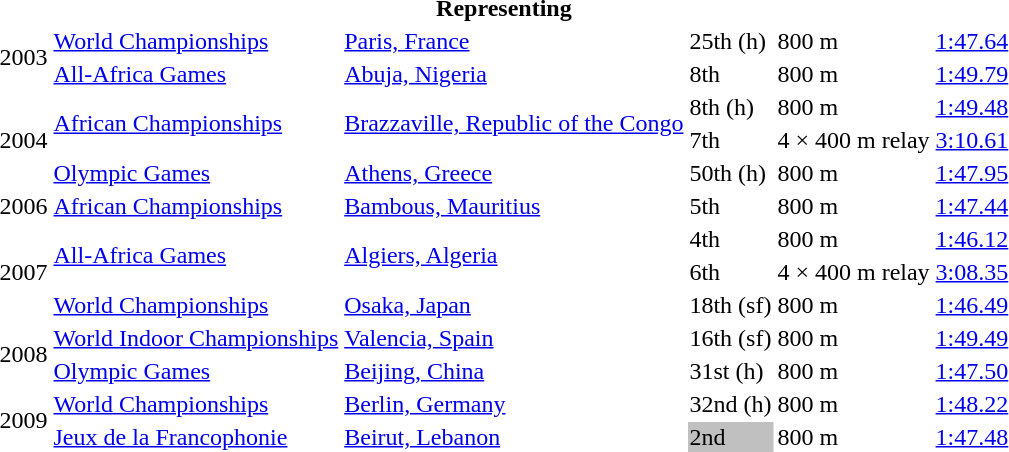<table>
<tr>
<th colspan="6">Representing </th>
</tr>
<tr>
<td rowspan=2>2003</td>
<td><a href='#'>World Championships</a></td>
<td><a href='#'>Paris, France</a></td>
<td>25th (h)</td>
<td>800 m</td>
<td><a href='#'>1:47.64</a></td>
</tr>
<tr>
<td><a href='#'>All-Africa Games</a></td>
<td><a href='#'>Abuja, Nigeria</a></td>
<td>8th</td>
<td>800 m</td>
<td><a href='#'>1:49.79</a></td>
</tr>
<tr>
<td rowspan=3>2004</td>
<td rowspan=2><a href='#'>African Championships</a></td>
<td rowspan=2><a href='#'>Brazzaville, Republic of the Congo</a></td>
<td>8th (h)</td>
<td>800 m</td>
<td><a href='#'>1:49.48</a></td>
</tr>
<tr>
<td>7th</td>
<td>4 × 400 m relay</td>
<td><a href='#'>3:10.61</a></td>
</tr>
<tr>
<td><a href='#'>Olympic Games</a></td>
<td><a href='#'>Athens, Greece</a></td>
<td>50th (h)</td>
<td>800 m</td>
<td><a href='#'>1:47.95</a></td>
</tr>
<tr>
<td>2006</td>
<td><a href='#'>African Championships</a></td>
<td><a href='#'>Bambous, Mauritius</a></td>
<td>5th</td>
<td>800 m</td>
<td><a href='#'>1:47.44</a></td>
</tr>
<tr>
<td rowspan=3>2007</td>
<td rowspan=2><a href='#'>All-Africa Games</a></td>
<td rowspan=2><a href='#'>Algiers, Algeria</a></td>
<td>4th</td>
<td>800 m</td>
<td><a href='#'>1:46.12</a></td>
</tr>
<tr>
<td>6th</td>
<td>4 × 400 m relay</td>
<td><a href='#'>3:08.35</a></td>
</tr>
<tr>
<td><a href='#'>World Championships</a></td>
<td><a href='#'>Osaka, Japan</a></td>
<td>18th (sf)</td>
<td>800 m</td>
<td><a href='#'>1:46.49</a></td>
</tr>
<tr>
<td rowspan=2>2008</td>
<td><a href='#'>World Indoor Championships</a></td>
<td><a href='#'>Valencia, Spain</a></td>
<td>16th (sf)</td>
<td>800 m</td>
<td><a href='#'>1:49.49</a></td>
</tr>
<tr>
<td><a href='#'>Olympic Games</a></td>
<td><a href='#'>Beijing, China</a></td>
<td>31st (h)</td>
<td>800 m</td>
<td><a href='#'>1:47.50</a></td>
</tr>
<tr>
<td rowspan=2>2009</td>
<td><a href='#'>World Championships</a></td>
<td><a href='#'>Berlin, Germany</a></td>
<td>32nd (h)</td>
<td>800 m</td>
<td><a href='#'>1:48.22</a></td>
</tr>
<tr>
<td><a href='#'>Jeux de la Francophonie</a></td>
<td><a href='#'>Beirut, Lebanon</a></td>
<td bgcolor=silver>2nd</td>
<td>800 m</td>
<td><a href='#'>1:47.48</a></td>
</tr>
</table>
